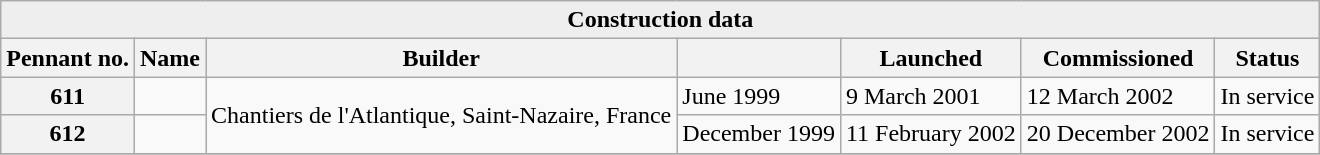<table class="wikitable plainrowheaders">
<tr>
<th colspan="7" style="background:#eee;" align="center">Construction data</th>
</tr>
<tr>
<th scope="col">Pennant no.</th>
<th scope="col">Name</th>
<th scope="col">Builder</th>
<th scope="col"></th>
<th scope="col">Launched</th>
<th scope="col">Commissioned</th>
<th scope="col">Status</th>
</tr>
<tr>
<th scope="row">611</th>
<td></td>
<td rowspan=2 align=center>Chantiers de l'Atlantique, Saint-Nazaire, France</td>
<td>June 1999</td>
<td>9 March 2001</td>
<td>12 March 2002</td>
<td>In service</td>
</tr>
<tr>
<th scope="row">612</th>
<td></td>
<td>December 1999</td>
<td>11 February 2002</td>
<td>20 December 2002</td>
<td>In service</td>
</tr>
<tr>
</tr>
</table>
